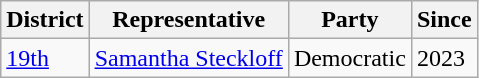<table class="wikitable">
<tr>
<th>District</th>
<th>Representative</th>
<th>Party</th>
<th>Since</th>
</tr>
<tr>
<td><a href='#'>19th</a></td>
<td><a href='#'>Samantha Steckloff</a></td>
<td>Democratic</td>
<td>2023</td>
</tr>
</table>
